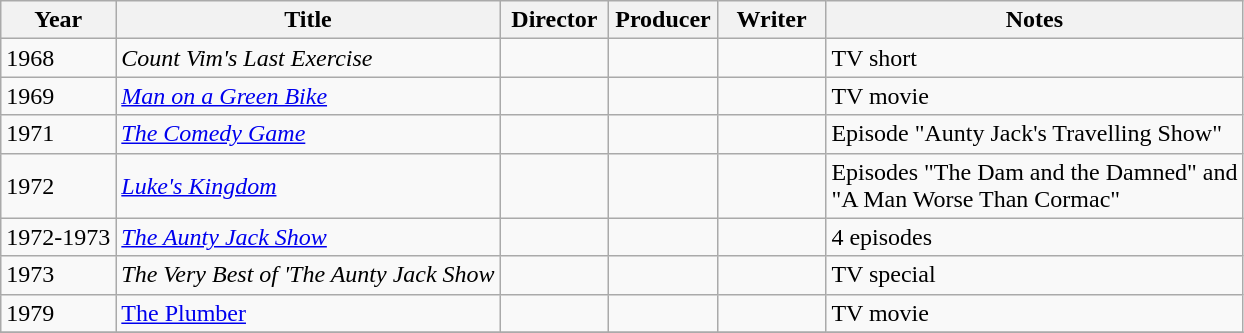<table class="wikitable">
<tr>
<th>Year</th>
<th>Title</th>
<th width="65">Director</th>
<th width="65">Producer</th>
<th width="65">Writer</th>
<th>Notes</th>
</tr>
<tr>
<td>1968</td>
<td><em>Count Vim's Last Exercise</em></td>
<td></td>
<td></td>
<td></td>
<td>TV short</td>
</tr>
<tr>
<td>1969</td>
<td><em><a href='#'>Man on a Green Bike</a></em></td>
<td></td>
<td></td>
<td></td>
<td>TV movie</td>
</tr>
<tr>
<td>1971</td>
<td><em><a href='#'>The Comedy Game</a></em></td>
<td></td>
<td></td>
<td></td>
<td>Episode "Aunty Jack's Travelling Show"</td>
</tr>
<tr>
<td>1972</td>
<td><em><a href='#'>Luke's Kingdom</a></em></td>
<td></td>
<td></td>
<td></td>
<td>Episodes "The Dam and the Damned" and<br>"A Man Worse Than Cormac"</td>
</tr>
<tr>
<td>1972-1973</td>
<td><em><a href='#'>The Aunty Jack Show</a></em></td>
<td></td>
<td></td>
<td></td>
<td>4 episodes</td>
</tr>
<tr>
<td>1973</td>
<td><em>The Very Best of 'The Aunty Jack Show<strong></td>
<td></td>
<td></td>
<td></td>
<td>TV special</td>
</tr>
<tr>
<td>1979</td>
<td></em><a href='#'>The Plumber</a><em></td>
<td></td>
<td></td>
<td></td>
<td>TV movie</td>
</tr>
<tr>
</tr>
</table>
